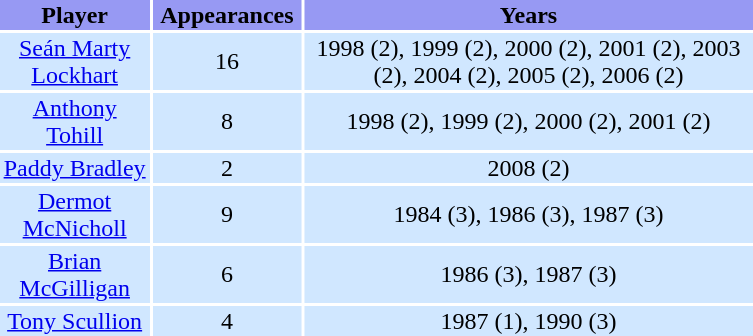<table width=40%>
<tr bgcolor=#9799F3>
<th width=20%>Player</th>
<th width=20%>Appearances</th>
<th width=100%>Years</th>
</tr>
<tr bgcolor=#D0E7FF>
<td align=center><a href='#'>Seán Marty Lockhart</a></td>
<td align=center>16</td>
<td align=center>1998 (2), 1999 (2), 2000 (2), 2001 (2), 2003 (2), 2004 (2), 2005 (2), 2006 (2)</td>
</tr>
<tr bgcolor=#D0E7FF>
<td align=center><a href='#'>Anthony Tohill</a></td>
<td align=center>8</td>
<td align=center>1998 (2), 1999 (2), 2000 (2), 2001 (2)</td>
</tr>
<tr bgcolor=#D0E7FF>
<td align=center><a href='#'>Paddy Bradley</a></td>
<td align=center>2</td>
<td align=center>2008 (2)</td>
</tr>
<tr bgcolor=#D0E7FF>
<td align=center><a href='#'>Dermot McNicholl</a></td>
<td align=center>9</td>
<td align=center>1984 (3), 1986 (3), 1987 (3)</td>
</tr>
<tr bgcolor=#D0E7FF>
<td align=center><a href='#'>Brian McGilligan</a></td>
<td align=center>6</td>
<td align=center>1986 (3), 1987 (3)</td>
</tr>
<tr bgcolor=#D0E7FF>
<td align=center><a href='#'>Tony Scullion</a></td>
<td align=center>4</td>
<td align=center>1987 (1), 1990 (3)</td>
</tr>
</table>
